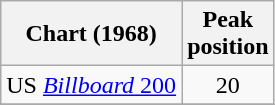<table class="wikitable">
<tr>
<th>Chart (1968)</th>
<th>Peak<br>position</th>
</tr>
<tr>
<td>US <a href='#'><em>Billboard</em> 200</a></td>
<td align="center">20</td>
</tr>
<tr>
</tr>
</table>
